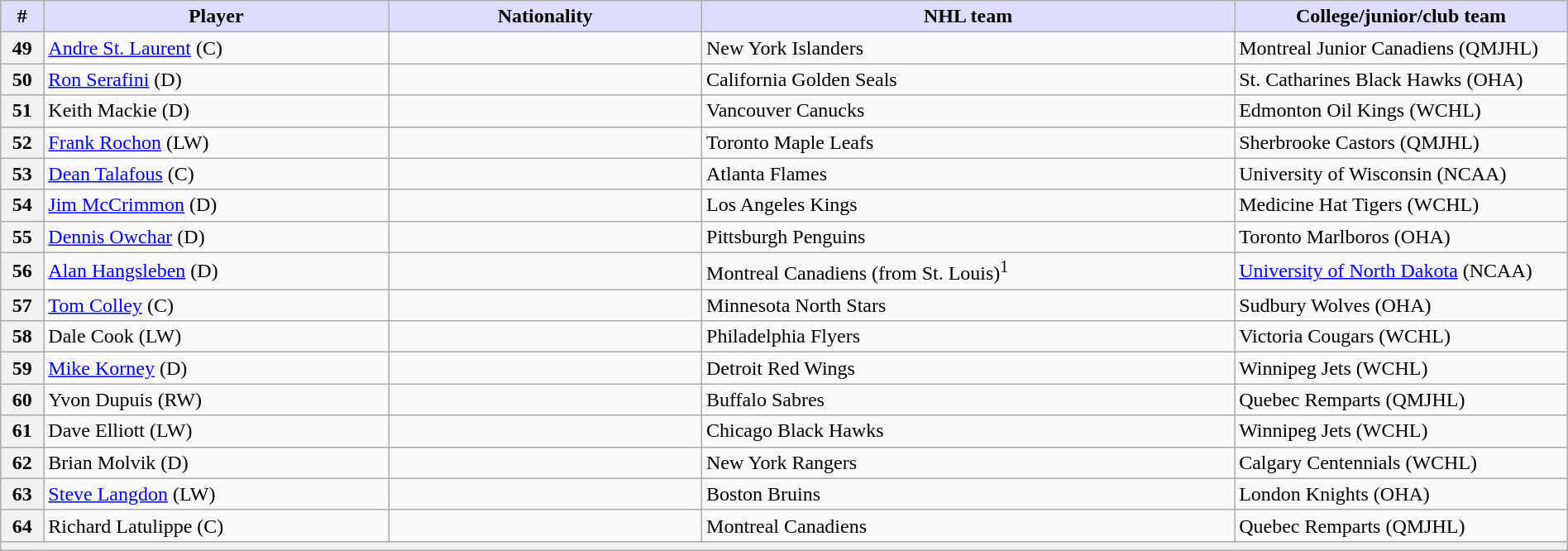<table class="wikitable" style="width: 100%">
<tr>
<th style="background:#ddf; width:2.75%;">#</th>
<th style="background:#ddf; width:22.0%;">Player</th>
<th style="background:#ddf; width:20.0%;">Nationality</th>
<th style="background:#ddf; width:34.0%;">NHL team</th>
<th style="background:#ddf; width:100.0%;">College/junior/club team</th>
</tr>
<tr>
<th>49</th>
<td><a href='#'>Andre St. Laurent</a> (C)</td>
<td></td>
<td>New York Islanders</td>
<td>Montreal Junior Canadiens (QMJHL)</td>
</tr>
<tr>
<th>50</th>
<td><a href='#'>Ron Serafini</a> (D)</td>
<td></td>
<td>California Golden Seals</td>
<td>St. Catharines Black Hawks (OHA)</td>
</tr>
<tr>
<th>51</th>
<td>Keith Mackie (D)</td>
<td><br></td>
<td>Vancouver Canucks</td>
<td>Edmonton Oil Kings (WCHL)</td>
</tr>
<tr>
<th>52</th>
<td><a href='#'>Frank Rochon</a> (LW)</td>
<td></td>
<td>Toronto Maple Leafs</td>
<td>Sherbrooke Castors (QMJHL)</td>
</tr>
<tr>
<th>53</th>
<td><a href='#'>Dean Talafous</a> (C)</td>
<td></td>
<td>Atlanta Flames</td>
<td>University of Wisconsin (NCAA)</td>
</tr>
<tr>
<th>54</th>
<td><a href='#'>Jim McCrimmon</a> (D)</td>
<td></td>
<td>Los Angeles Kings</td>
<td>Medicine Hat Tigers (WCHL)</td>
</tr>
<tr>
<th>55</th>
<td><a href='#'>Dennis Owchar</a> (D)</td>
<td></td>
<td>Pittsburgh Penguins</td>
<td>Toronto Marlboros (OHA)</td>
</tr>
<tr>
<th>56</th>
<td><a href='#'>Alan Hangsleben</a> (D)</td>
<td></td>
<td>Montreal Canadiens (from St. Louis)<sup>1</sup></td>
<td><a href='#'>University of North Dakota</a> (NCAA)</td>
</tr>
<tr>
<th>57</th>
<td><a href='#'>Tom Colley</a> (C)</td>
<td></td>
<td>Minnesota North Stars</td>
<td>Sudbury Wolves (OHA)</td>
</tr>
<tr>
<th>58</th>
<td>Dale Cook (LW)</td>
<td></td>
<td>Philadelphia Flyers</td>
<td>Victoria Cougars (WCHL)</td>
</tr>
<tr>
<th>59</th>
<td><a href='#'>Mike Korney</a> (D)</td>
<td></td>
<td>Detroit Red Wings</td>
<td>Winnipeg Jets (WCHL)</td>
</tr>
<tr>
<th>60</th>
<td>Yvon Dupuis (RW)</td>
<td></td>
<td>Buffalo Sabres</td>
<td>Quebec Remparts (QMJHL)</td>
</tr>
<tr>
<th>61</th>
<td>Dave Elliott (LW)</td>
<td></td>
<td>Chicago Black Hawks</td>
<td>Winnipeg Jets (WCHL)</td>
</tr>
<tr>
<th>62</th>
<td>Brian Molvik (D)</td>
<td></td>
<td>New York Rangers</td>
<td>Calgary Centennials (WCHL)</td>
</tr>
<tr>
<th>63</th>
<td><a href='#'>Steve Langdon</a> (LW)</td>
<td></td>
<td>Boston Bruins</td>
<td>London Knights (OHA)</td>
</tr>
<tr>
<th>64</th>
<td>Richard Latulippe (C)</td>
<td></td>
<td>Montreal Canadiens</td>
<td>Quebec Remparts (QMJHL)</td>
</tr>
<tr>
<td align=center colspan="6" bgcolor="#efefef"></td>
</tr>
</table>
